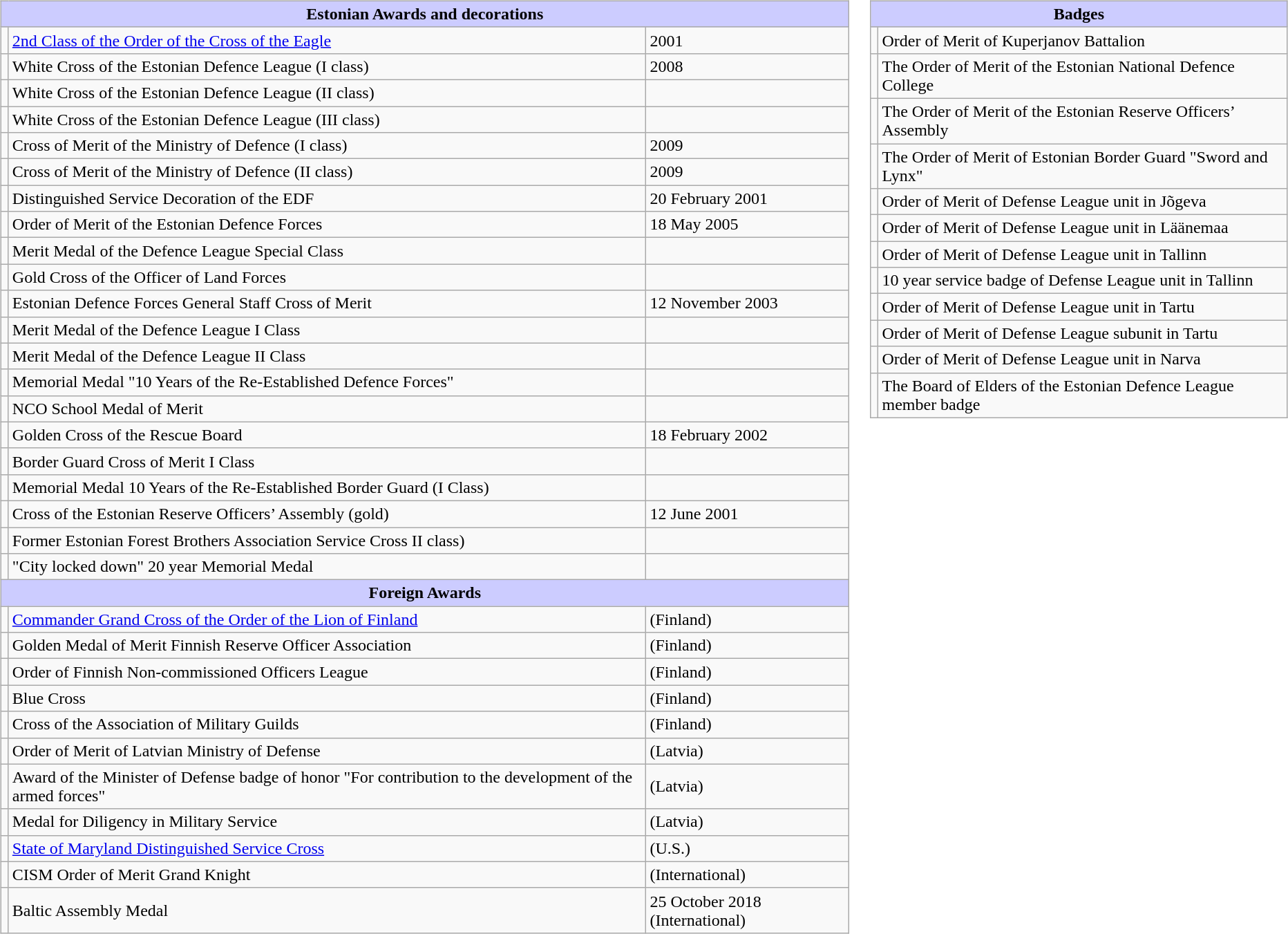<table style="width:100%;">
<tr>
<td valign="top"><br><table class="wikitable">
<tr bgcolor = "#ccccff" align=center>
<td colspan=3><strong>Estonian Awards and decorations</strong></td>
</tr>
<tr>
<td></td>
<td><a href='#'>2nd Class of the Order of the Cross of the Eagle</a></td>
<td>2001</td>
</tr>
<tr>
<td></td>
<td>White Cross of the Estonian Defence League (I class)</td>
<td>2008</td>
</tr>
<tr>
<td></td>
<td>White Cross of the Estonian Defence League (II class)</td>
<td></td>
</tr>
<tr>
<td></td>
<td>White Cross of the Estonian Defence League (III class)</td>
<td></td>
</tr>
<tr>
<td></td>
<td>Cross of Merit of the Ministry of Defence (I class)</td>
<td>2009</td>
</tr>
<tr>
<td></td>
<td>Cross of Merit of the Ministry of Defence (II class)</td>
<td>2009</td>
</tr>
<tr>
<td></td>
<td>Distinguished Service Decoration of the EDF</td>
<td>20 February 2001</td>
</tr>
<tr>
<td></td>
<td>Order of Merit of the Estonian Defence Forces</td>
<td>18 May 2005</td>
</tr>
<tr>
<td></td>
<td>Merit Medal of the Defence League Special Class</td>
<td></td>
</tr>
<tr>
<td></td>
<td>Gold Cross of the Officer of Land Forces</td>
<td></td>
</tr>
<tr>
<td></td>
<td>Estonian Defence Forces General Staff Cross of Merit</td>
<td>12 November 2003</td>
</tr>
<tr>
<td></td>
<td>Merit Medal of the Defence League I Class</td>
<td></td>
</tr>
<tr>
<td></td>
<td>Merit Medal of the Defence League II Class</td>
<td></td>
</tr>
<tr>
<td></td>
<td>Memorial Medal "10 Years of the Re-Established Defence Forces"</td>
<td></td>
</tr>
<tr>
<td></td>
<td>NCO School Medal of Merit</td>
<td></td>
</tr>
<tr>
<td></td>
<td>Golden Cross of the Rescue Board</td>
<td>18 February 2002</td>
</tr>
<tr>
<td></td>
<td>Border Guard Cross of Merit I Class</td>
<td></td>
</tr>
<tr>
<td></td>
<td>Memorial Medal 10 Years of the Re-Established Border Guard (I Class)</td>
<td></td>
</tr>
<tr>
<td></td>
<td>Cross of the Estonian Reserve Officers’ Assembly (gold)</td>
<td>12 June 2001</td>
</tr>
<tr>
<td></td>
<td>Former Estonian Forest Brothers Association Service Cross II class)</td>
<td></td>
</tr>
<tr>
<td></td>
<td>"City locked down" 20 year Memorial Medal</td>
<td></td>
</tr>
<tr bgcolor = "#ccccff" align=center>
<td colspan=3><strong>Foreign Awards</strong></td>
</tr>
<tr>
<td></td>
<td><a href='#'>Commander Grand Cross of the Order of the Lion of Finland</a></td>
<td>(Finland)</td>
</tr>
<tr>
<td></td>
<td>Golden Medal of Merit Finnish Reserve Officer Association</td>
<td>(Finland)</td>
</tr>
<tr>
<td></td>
<td>Order of Finnish Non-commissioned Officers League</td>
<td>(Finland)</td>
</tr>
<tr>
<td></td>
<td>Blue Cross</td>
<td>(Finland)</td>
</tr>
<tr>
<td></td>
<td>Cross of the Association of Military Guilds</td>
<td>(Finland)</td>
</tr>
<tr>
<td></td>
<td>Order of Merit of Latvian Ministry of Defense</td>
<td>(Latvia)</td>
</tr>
<tr>
<td></td>
<td>Award of the Minister of Defense badge of honor "For contribution to the development of the armed forces"</td>
<td>(Latvia)</td>
</tr>
<tr>
<td></td>
<td>Medal for Diligency in Military Service</td>
<td>(Latvia)</td>
</tr>
<tr>
<td></td>
<td><a href='#'>State of Maryland Distinguished Service Cross</a></td>
<td>(U.S.)</td>
</tr>
<tr>
<td></td>
<td>CISM Order of Merit Grand Knight</td>
<td>(International)</td>
</tr>
<tr>
<td></td>
<td>Baltic Assembly Medal</td>
<td>25 October 2018 (International)</td>
</tr>
</table>
</td>
<td valign="top"><br><table class="wikitable">
<tr bgcolor = "#ccccff" align=center>
<td colspan=2><strong>Badges</strong></td>
</tr>
<tr>
<td></td>
<td>Order of Merit of Kuperjanov Battalion</td>
</tr>
<tr>
<td></td>
<td>The Order of Merit of the Estonian National Defence College</td>
</tr>
<tr>
<td></td>
<td>The Order of Merit of the Estonian Reserve Officers’ Assembly</td>
</tr>
<tr>
<td></td>
<td>The Order of Merit of Estonian Border Guard "Sword and Lynx"</td>
</tr>
<tr>
<td></td>
<td>Order of Merit of Defense League unit in Jõgeva</td>
</tr>
<tr>
<td></td>
<td>Order of Merit of Defense League unit in Läänemaa</td>
</tr>
<tr>
<td></td>
<td>Order of Merit of Defense League unit in Tallinn</td>
</tr>
<tr>
<td></td>
<td>10 year service badge of Defense League unit in Tallinn</td>
</tr>
<tr>
<td></td>
<td>Order of Merit of Defense League unit in Tartu</td>
</tr>
<tr>
<td></td>
<td>Order of Merit of Defense League subunit in Tartu</td>
</tr>
<tr>
<td></td>
<td>Order of Merit of Defense League unit in Narva</td>
</tr>
<tr>
<td></td>
<td>The Board of Elders of the Estonian Defence League member badge</td>
</tr>
</table>
</td>
</tr>
</table>
